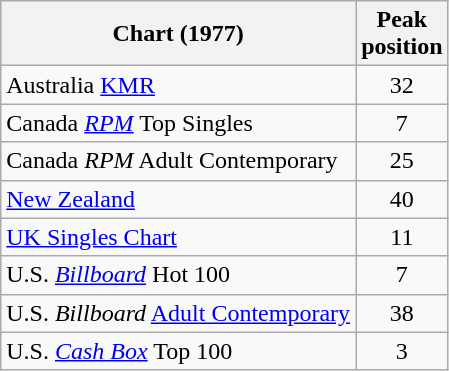<table class="wikitable sortable">
<tr>
<th align="left">Chart (1977)</th>
<th align="left">Peak<br>position</th>
</tr>
<tr>
<td>Australia <a href='#'>KMR</a></td>
<td style="text-align:center;">32</td>
</tr>
<tr>
<td>Canada <em><a href='#'>RPM</a></em> Top Singles</td>
<td style="text-align:center;">7</td>
</tr>
<tr>
<td>Canada <em>RPM</em> Adult Contemporary</td>
<td style="text-align:center;">25</td>
</tr>
<tr>
<td align="left"><a href='#'>New Zealand</a></td>
<td style="text-align:center;">40</td>
</tr>
<tr>
<td align="left"><a href='#'>UK Singles Chart</a></td>
<td style="text-align:center;">11</td>
</tr>
<tr>
<td align="left">U.S. <em><a href='#'>Billboard</a></em> Hot 100</td>
<td style="text-align:center;">7</td>
</tr>
<tr>
<td>U.S. <em>Billboard</em> <a href='#'>Adult Contemporary</a></td>
<td align="center">38</td>
</tr>
<tr>
<td align="left">U.S. <em><a href='#'>Cash Box</a></em> Top 100</td>
<td style="text-align:center;">3</td>
</tr>
</table>
